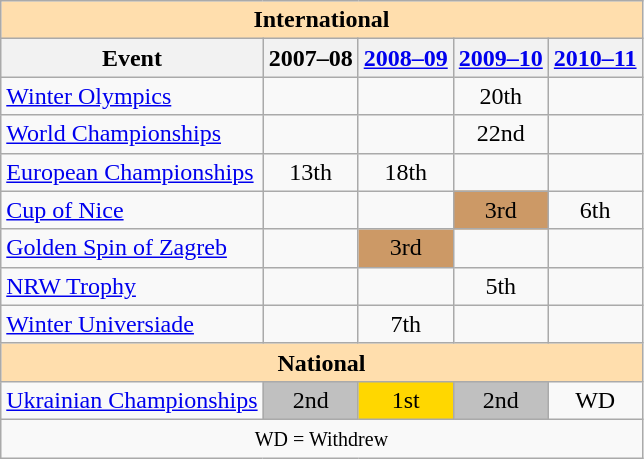<table class="wikitable" style="text-align:center">
<tr>
<th style="background-color: #ffdead; " colspan=5 align=center><strong>International</strong></th>
</tr>
<tr>
<th>Event</th>
<th>2007–08</th>
<th><a href='#'>2008–09</a></th>
<th><a href='#'>2009–10</a></th>
<th><a href='#'>2010–11</a></th>
</tr>
<tr>
<td align=left><a href='#'>Winter Olympics</a></td>
<td></td>
<td></td>
<td>20th</td>
<td></td>
</tr>
<tr>
<td align=left><a href='#'>World Championships</a></td>
<td></td>
<td></td>
<td>22nd</td>
<td></td>
</tr>
<tr>
<td align=left><a href='#'>European Championships</a></td>
<td>13th</td>
<td>18th</td>
<td></td>
<td></td>
</tr>
<tr>
<td align=left><a href='#'>Cup of Nice</a></td>
<td></td>
<td></td>
<td bgcolor=cc9966>3rd</td>
<td>6th</td>
</tr>
<tr>
<td align=left><a href='#'>Golden Spin of Zagreb</a></td>
<td></td>
<td bgcolor=cc9966>3rd</td>
<td></td>
<td></td>
</tr>
<tr>
<td align=left><a href='#'>NRW Trophy</a></td>
<td></td>
<td></td>
<td>5th</td>
<td></td>
</tr>
<tr>
<td align=left><a href='#'>Winter Universiade</a></td>
<td></td>
<td>7th</td>
<td></td>
<td></td>
</tr>
<tr>
<th style="background-color: #ffdead; " colspan=5 align=center><strong>National</strong></th>
</tr>
<tr>
<td align=left><a href='#'>Ukrainian Championships</a></td>
<td bgcolor=silver>2nd</td>
<td bgcolor=gold>1st</td>
<td bgcolor=silver>2nd</td>
<td>WD</td>
</tr>
<tr>
<td colspan=5 align=center><small> WD = Withdrew </small></td>
</tr>
</table>
